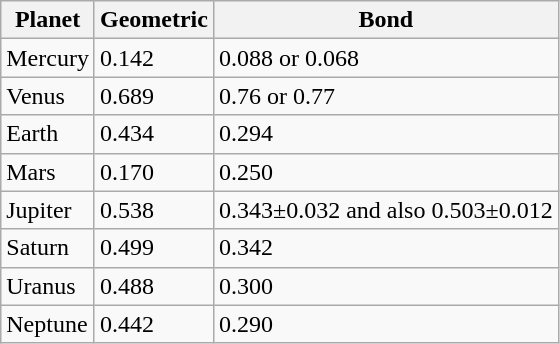<table class="wikitable">
<tr>
<th>Planet</th>
<th>Geometric</th>
<th>Bond</th>
</tr>
<tr>
<td>Mercury</td>
<td>0.142 </td>
<td>0.088  or 0.068</td>
</tr>
<tr>
<td>Venus</td>
<td>0.689 </td>
<td>0.76   or 0.77</td>
</tr>
<tr>
<td>Earth</td>
<td>0.434 </td>
<td>0.294 </td>
</tr>
<tr>
<td>Mars</td>
<td>0.170 </td>
<td>0.250 </td>
</tr>
<tr>
<td>Jupiter</td>
<td>0.538 </td>
<td>0.343±0.032  and also 0.503±0.012 </td>
</tr>
<tr>
<td>Saturn</td>
<td>0.499 </td>
<td>0.342 </td>
</tr>
<tr>
<td>Uranus</td>
<td>0.488 </td>
<td>0.300 </td>
</tr>
<tr>
<td>Neptune</td>
<td>0.442 </td>
<td>0.290 </td>
</tr>
</table>
